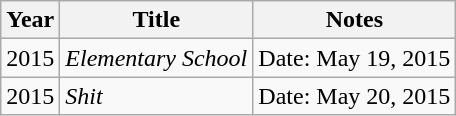<table class="wikitable">
<tr>
<th>Year</th>
<th>Title</th>
<th>Notes</th>
</tr>
<tr>
<td>2015</td>
<td><em>Elementary School</em></td>
<td>Date: May 19, 2015</td>
</tr>
<tr>
<td>2015</td>
<td><em>Shit</em></td>
<td>Date: May 20, 2015</td>
</tr>
</table>
